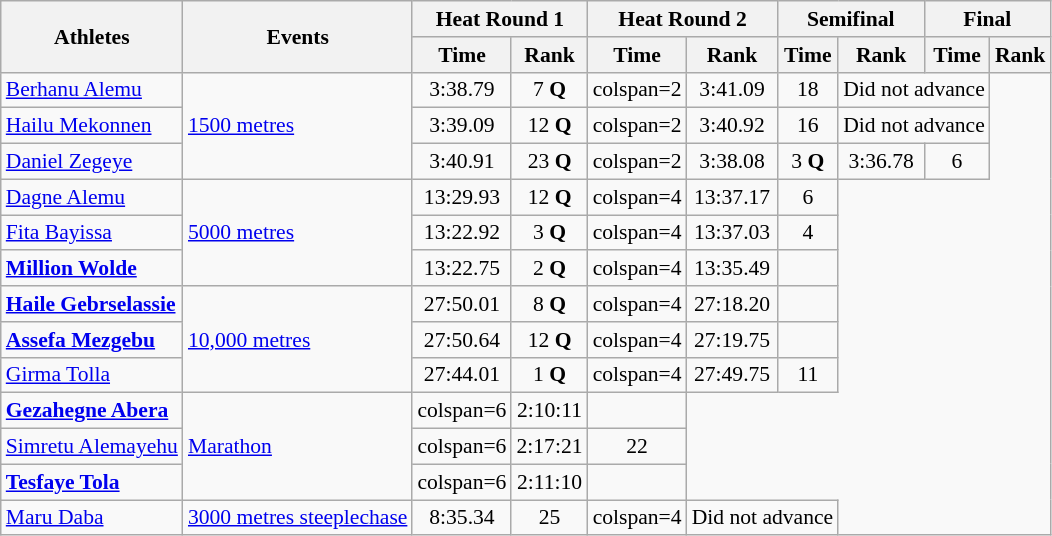<table class=wikitable style=font-size:90%>
<tr>
<th rowspan=2>Athletes</th>
<th rowspan=2>Events</th>
<th colspan=2>Heat Round 1</th>
<th colspan=2>Heat Round 2</th>
<th colspan=2>Semifinal</th>
<th colspan=2>Final</th>
</tr>
<tr>
<th>Time</th>
<th>Rank</th>
<th>Time</th>
<th>Rank</th>
<th>Time</th>
<th>Rank</th>
<th>Time</th>
<th>Rank</th>
</tr>
<tr>
<td><a href='#'>Berhanu Alemu</a></td>
<td rowspan=3><a href='#'>1500 metres</a></td>
<td align=center>3:38.79</td>
<td align=center>7 <strong>Q</strong></td>
<td>colspan=2</td>
<td align=center>3:41.09</td>
<td align=center>18</td>
<td align=center colspan=2>Did not advance</td>
</tr>
<tr>
<td><a href='#'>Hailu Mekonnen</a></td>
<td align=center>3:39.09</td>
<td align=center>12 <strong>Q</strong></td>
<td>colspan=2</td>
<td align=center>3:40.92</td>
<td align=center>16</td>
<td align=center colspan=2>Did not advance</td>
</tr>
<tr>
<td><a href='#'>Daniel Zegeye</a></td>
<td align=center>3:40.91</td>
<td align=center>23 <strong>Q</strong></td>
<td>colspan=2</td>
<td align=center>3:38.08</td>
<td align=center>3 <strong>Q</strong></td>
<td align=center>3:36.78</td>
<td align=center>6</td>
</tr>
<tr>
<td><a href='#'>Dagne Alemu</a></td>
<td rowspan=3><a href='#'>5000 metres</a></td>
<td align=center>13:29.93</td>
<td align=center>12 <strong>Q</strong></td>
<td>colspan=4</td>
<td align=center>13:37.17</td>
<td align=center>6</td>
</tr>
<tr>
<td><a href='#'>Fita Bayissa</a></td>
<td align=center>13:22.92</td>
<td align=center>3 <strong>Q</strong></td>
<td>colspan=4</td>
<td align=center>13:37.03</td>
<td align=center>4</td>
</tr>
<tr>
<td><strong><a href='#'>Million Wolde</a></strong></td>
<td align=center>13:22.75</td>
<td align=center>2 <strong>Q</strong></td>
<td>colspan=4</td>
<td align=center>13:35.49</td>
<td align=center></td>
</tr>
<tr>
<td><strong><a href='#'>Haile Gebrselassie</a></strong></td>
<td rowspan=3><a href='#'>10,000 metres</a></td>
<td align=center>27:50.01</td>
<td align=center>8 <strong>Q</strong></td>
<td>colspan=4</td>
<td align=center>27:18.20</td>
<td align=center></td>
</tr>
<tr>
<td><strong><a href='#'>Assefa Mezgebu</a></strong></td>
<td align=center>27:50.64</td>
<td align=center>12 <strong>Q</strong></td>
<td>colspan=4</td>
<td align=center>27:19.75</td>
<td align=center></td>
</tr>
<tr>
<td><a href='#'>Girma Tolla</a></td>
<td align=center>27:44.01</td>
<td align=center>1 <strong>Q</strong></td>
<td>colspan=4</td>
<td align=center>27:49.75</td>
<td align=center>11</td>
</tr>
<tr>
<td><strong><a href='#'>Gezahegne Abera</a></strong></td>
<td rowspan=3><a href='#'>Marathon</a></td>
<td>colspan=6</td>
<td align=center>2:10:11</td>
<td align=center></td>
</tr>
<tr>
<td><a href='#'>Simretu Alemayehu</a></td>
<td>colspan=6</td>
<td align=center>2:17:21</td>
<td align=center>22</td>
</tr>
<tr>
<td><strong><a href='#'>Tesfaye Tola</a></strong></td>
<td>colspan=6</td>
<td align=center>2:11:10</td>
<td align=center></td>
</tr>
<tr>
<td><a href='#'>Maru Daba</a></td>
<td><a href='#'>3000 metres steeplechase</a></td>
<td align=center>8:35.34</td>
<td align=center>25</td>
<td>colspan=4</td>
<td align=center colspan=2>Did not advance</td>
</tr>
</table>
